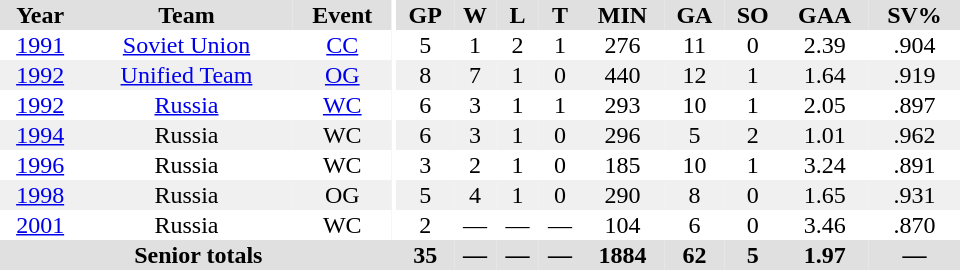<table border="0" cellpadding="1" cellspacing="0" ID="Table3" style="text-align:center; width:40em">
<tr ALIGN="center" bgcolor="#e0e0e0">
<th>Year</th>
<th>Team</th>
<th>Event</th>
<th rowspan="99" bgcolor="#ffffff"></th>
<th>GP</th>
<th>W</th>
<th>L</th>
<th>T</th>
<th>MIN</th>
<th>GA</th>
<th>SO</th>
<th>GAA</th>
<th>SV%</th>
</tr>
<tr>
<td><a href='#'>1991</a></td>
<td><a href='#'>Soviet Union</a></td>
<td><a href='#'>CC</a></td>
<td>5</td>
<td>1</td>
<td>2</td>
<td>1</td>
<td>276</td>
<td>11</td>
<td>0</td>
<td>2.39</td>
<td>.904</td>
</tr>
<tr bgcolor="#f0f0f0">
<td><a href='#'>1992</a></td>
<td><a href='#'>Unified Team</a></td>
<td><a href='#'>OG</a></td>
<td>8</td>
<td>7</td>
<td>1</td>
<td>0</td>
<td>440</td>
<td>12</td>
<td>1</td>
<td>1.64</td>
<td>.919</td>
</tr>
<tr>
<td><a href='#'>1992</a></td>
<td><a href='#'>Russia</a></td>
<td><a href='#'>WC</a></td>
<td>6</td>
<td>3</td>
<td>1</td>
<td>1</td>
<td>293</td>
<td>10</td>
<td>1</td>
<td>2.05</td>
<td>.897</td>
</tr>
<tr bgcolor="#f0f0f0">
<td><a href='#'>1994</a></td>
<td>Russia</td>
<td>WC</td>
<td>6</td>
<td>3</td>
<td>1</td>
<td>0</td>
<td>296</td>
<td>5</td>
<td>2</td>
<td>1.01</td>
<td>.962</td>
</tr>
<tr>
<td><a href='#'>1996</a></td>
<td>Russia</td>
<td>WC</td>
<td>3</td>
<td>2</td>
<td>1</td>
<td>0</td>
<td>185</td>
<td>10</td>
<td>1</td>
<td>3.24</td>
<td>.891</td>
</tr>
<tr bgcolor="#f0f0f0">
<td><a href='#'>1998</a></td>
<td>Russia</td>
<td>OG</td>
<td>5</td>
<td>4</td>
<td>1</td>
<td>0</td>
<td>290</td>
<td>8</td>
<td>0</td>
<td>1.65</td>
<td>.931</td>
</tr>
<tr>
<td><a href='#'>2001</a></td>
<td>Russia</td>
<td>WC</td>
<td>2</td>
<td>—</td>
<td>—</td>
<td>—</td>
<td>104</td>
<td>6</td>
<td>0</td>
<td>3.46</td>
<td>.870</td>
</tr>
<tr bgcolor="#e0e0e0">
<th colspan=4>Senior totals</th>
<th>35</th>
<th>—</th>
<th>—</th>
<th>—</th>
<th>1884</th>
<th>62</th>
<th>5</th>
<th>1.97</th>
<th>—</th>
</tr>
</table>
